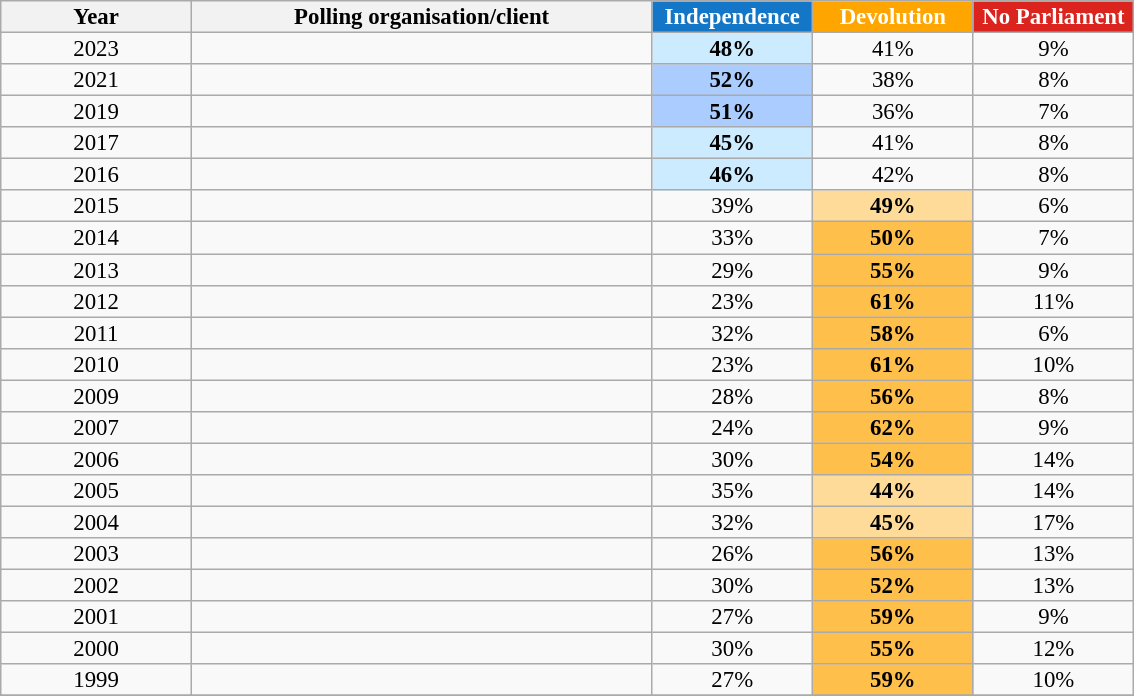<table class="wikitable sortable" style="text-align: center; line-height: 14px; font-size: 95%;">
<tr>
<th style="width: 120px;" !>Year</th>
<th style="width: 300px;">Polling organisation/client</th>
<th class="unsortable" style="background: #1476c6; width: 100px; color: white;">Independence</th>
<th class="unsortable" style="background: orange; width: 100px; color: white;">Devolution</th>
<th class="unsortable" style="background: #DC241F; width: 100px; color: white;">No Parliament</th>
</tr>
<tr>
<td>2023</td>
<td></td>
<td style="background:#CCEBFF;"><strong>48%</strong></td>
<td>41%</td>
<td>9%</td>
</tr>
<tr>
<td>2021</td>
<td></td>
<td style="background:#acf;"><strong>52%</strong></td>
<td>38%</td>
<td>8%</td>
</tr>
<tr>
<td>2019</td>
<td></td>
<td style="background:#acf;"><strong>51%</strong></td>
<td>36%</td>
<td>7%</td>
</tr>
<tr>
<td>2017</td>
<td></td>
<td style="background:#CCEBFF;"><strong>45%</strong></td>
<td>41%</td>
<td>8%</td>
</tr>
<tr>
<td>2016</td>
<td></td>
<td style="background:#CCEBFF;"><strong>46%</strong></td>
<td>42%</td>
<td>8%</td>
</tr>
<tr>
<td>2015</td>
<td></td>
<td>39%</td>
<td style="background: rgb(255, 219, 153);"><strong>49%</strong></td>
<td>6%</td>
</tr>
<tr>
<td>2014</td>
<td></td>
<td>33%</td>
<td style="background: rgb(255, 191, 75);"><strong>50%</strong></td>
<td>7%</td>
</tr>
<tr>
<td>2013</td>
<td></td>
<td>29%</td>
<td style="background: rgb(255, 191, 75);"><strong>55%</strong></td>
<td>9%</td>
</tr>
<tr>
<td>2012</td>
<td></td>
<td>23%</td>
<td style="background: rgb(255, 191, 75);"><strong>61%</strong></td>
<td>11%</td>
</tr>
<tr>
<td>2011</td>
<td></td>
<td>32%</td>
<td style="background: rgb(255, 191, 75);"><strong>58%</strong></td>
<td>6%</td>
</tr>
<tr>
<td>2010</td>
<td></td>
<td>23%</td>
<td style="background: rgb(255, 191, 75);"><strong>61%</strong></td>
<td>10%</td>
</tr>
<tr>
<td>2009</td>
<td></td>
<td>28%</td>
<td style="background: rgb(255, 191, 75);"><strong>56%</strong></td>
<td>8%</td>
</tr>
<tr>
<td>2007</td>
<td></td>
<td>24%</td>
<td style="background: rgb(255, 191, 75);"><strong>62%</strong></td>
<td>9%</td>
</tr>
<tr>
<td>2006</td>
<td></td>
<td>30%</td>
<td style="background: rgb(255, 191, 75);"><strong>54%</strong></td>
<td>14%</td>
</tr>
<tr>
<td>2005</td>
<td></td>
<td>35%</td>
<td style="background: rgb(255, 219, 153);"><strong>44%</strong></td>
<td>14%</td>
</tr>
<tr>
<td>2004</td>
<td></td>
<td>32%</td>
<td style="background: rgb(255, 219, 153);"><strong>45%</strong></td>
<td>17%</td>
</tr>
<tr>
<td>2003</td>
<td></td>
<td>26%</td>
<td style="background: rgb(255, 191, 75);"><strong>56%</strong></td>
<td>13%</td>
</tr>
<tr>
<td>2002</td>
<td></td>
<td>30%</td>
<td style="background: rgb(255, 191, 75);"><strong>52%</strong></td>
<td>13%</td>
</tr>
<tr>
<td>2001</td>
<td></td>
<td>27%</td>
<td style="background: rgb(255, 191, 75);"><strong>59%</strong></td>
<td>9%</td>
</tr>
<tr>
<td>2000</td>
<td></td>
<td>30%</td>
<td style="background: rgb(255, 191, 75);"><strong>55%</strong></td>
<td>12%</td>
</tr>
<tr>
<td>1999</td>
<td></td>
<td>27%</td>
<td style="background: rgb(255, 191, 75);"><strong>59%</strong></td>
<td>10%</td>
</tr>
<tr>
</tr>
</table>
